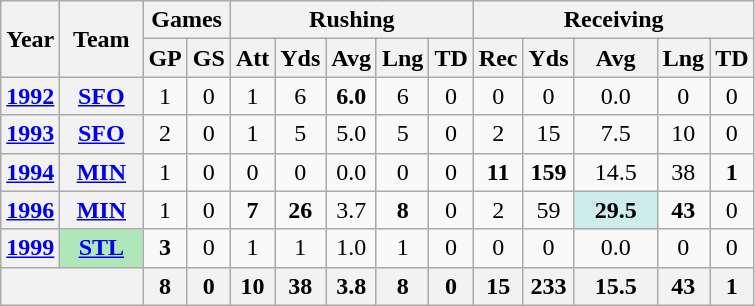<table class="wikitable" style="text-align:center;">
<tr>
<th rowspan="2">Year</th>
<th rowspan="2">Team</th>
<th colspan="2">Games</th>
<th colspan="5">Rushing</th>
<th colspan="5">Receiving</th>
</tr>
<tr>
<th>GP</th>
<th>GS</th>
<th>Att</th>
<th>Yds</th>
<th>Avg</th>
<th>Lng</th>
<th>TD</th>
<th>Rec</th>
<th>Yds</th>
<th>Avg</th>
<th>Lng</th>
<th>TD</th>
</tr>
<tr>
<th><a href='#'>1992</a></th>
<th><a href='#'>SFO</a></th>
<td>1</td>
<td>0</td>
<td>1</td>
<td>6</td>
<td><strong>6.0</strong></td>
<td>6</td>
<td>0</td>
<td>0</td>
<td>0</td>
<td>0.0</td>
<td>0</td>
<td>0</td>
</tr>
<tr>
<th><a href='#'>1993</a></th>
<th><a href='#'>SFO</a></th>
<td>2</td>
<td>0</td>
<td>1</td>
<td>5</td>
<td>5.0</td>
<td>5</td>
<td>0</td>
<td>2</td>
<td>15</td>
<td>7.5</td>
<td>10</td>
<td>0</td>
</tr>
<tr>
<th><a href='#'>1994</a></th>
<th><a href='#'>MIN</a></th>
<td>1</td>
<td>0</td>
<td>0</td>
<td>0</td>
<td>0.0</td>
<td>0</td>
<td>0</td>
<td><strong>11</strong></td>
<td><strong>159</strong></td>
<td>14.5</td>
<td>38</td>
<td><strong>1</strong></td>
</tr>
<tr>
<th><a href='#'>1996</a></th>
<th><a href='#'>MIN</a></th>
<td>1</td>
<td>0</td>
<td><strong>7</strong></td>
<td><strong>26</strong></td>
<td>3.7</td>
<td><strong>8</strong></td>
<td>0</td>
<td>2</td>
<td>59</td>
<td style="background:#cfecec; width:3em;"><strong>29.5</strong></td>
<td><strong>43</strong></td>
<td>0</td>
</tr>
<tr>
<th><a href='#'>1999</a></th>
<th style="background:#afe6ba; width:3em;"><a href='#'>STL</a></th>
<td><strong>3</strong></td>
<td>0</td>
<td>1</td>
<td>1</td>
<td>1.0</td>
<td>1</td>
<td>0</td>
<td>0</td>
<td>0</td>
<td>0.0</td>
<td>0</td>
<td>0</td>
</tr>
<tr>
<th colspan="2"></th>
<th>8</th>
<th>0</th>
<th>10</th>
<th>38</th>
<th>3.8</th>
<th>8</th>
<th>0</th>
<th>15</th>
<th>233</th>
<th>15.5</th>
<th>43</th>
<th>1</th>
</tr>
</table>
